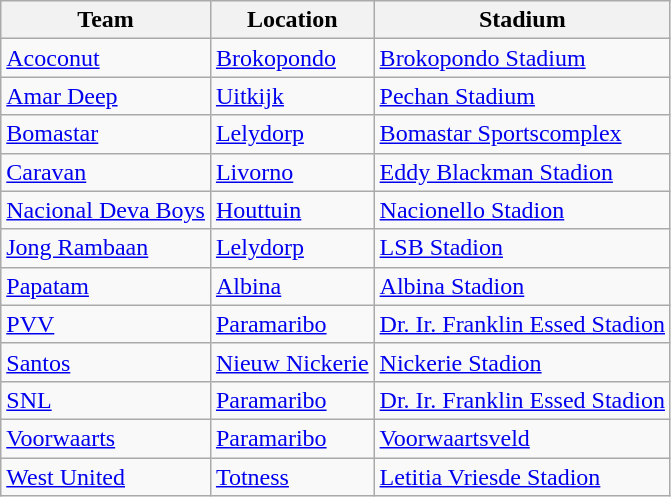<table class="wikitable sortable">
<tr>
<th>Team</th>
<th>Location</th>
<th>Stadium</th>
</tr>
<tr>
<td><a href='#'>Acoconut</a></td>
<td><a href='#'>Brokopondo</a></td>
<td><a href='#'>Brokopondo Stadium</a></td>
</tr>
<tr>
<td><a href='#'>Amar Deep</a></td>
<td><a href='#'>Uitkijk</a></td>
<td><a href='#'>Pechan Stadium</a></td>
</tr>
<tr>
<td><a href='#'>Bomastar</a></td>
<td><a href='#'>Lelydorp</a></td>
<td><a href='#'>Bomastar Sportscomplex</a></td>
</tr>
<tr>
<td><a href='#'>Caravan</a></td>
<td><a href='#'>Livorno</a></td>
<td><a href='#'>Eddy Blackman Stadion</a></td>
</tr>
<tr>
<td><a href='#'>Nacional Deva Boys</a></td>
<td><a href='#'>Houttuin</a></td>
<td><a href='#'>Nacionello Stadion</a></td>
</tr>
<tr>
<td><a href='#'>Jong Rambaan</a></td>
<td><a href='#'>Lelydorp</a></td>
<td><a href='#'>LSB Stadion</a></td>
</tr>
<tr>
<td><a href='#'>Papatam</a></td>
<td><a href='#'>Albina</a></td>
<td><a href='#'>Albina Stadion</a></td>
</tr>
<tr>
<td><a href='#'>PVV</a></td>
<td><a href='#'>Paramaribo</a></td>
<td><a href='#'>Dr. Ir. Franklin Essed Stadion</a></td>
</tr>
<tr>
<td><a href='#'>Santos</a></td>
<td><a href='#'>Nieuw Nickerie</a></td>
<td><a href='#'>Nickerie Stadion</a></td>
</tr>
<tr>
<td><a href='#'>SNL</a></td>
<td><a href='#'>Paramaribo</a></td>
<td><a href='#'>Dr. Ir. Franklin Essed Stadion</a></td>
</tr>
<tr>
<td><a href='#'>Voorwaarts</a></td>
<td><a href='#'>Paramaribo</a></td>
<td><a href='#'>Voorwaartsveld</a></td>
</tr>
<tr>
<td><a href='#'>West United</a></td>
<td><a href='#'>Totness</a></td>
<td><a href='#'>Letitia Vriesde Stadion</a></td>
</tr>
</table>
